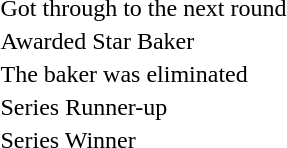<table>
<tr>
<td> Got through to the next round</td>
</tr>
<tr>
<td> Awarded Star Baker</td>
</tr>
<tr>
<td> The baker was eliminated</td>
</tr>
<tr>
<td> Series Runner-up</td>
</tr>
<tr>
<td> Series Winner</td>
</tr>
</table>
